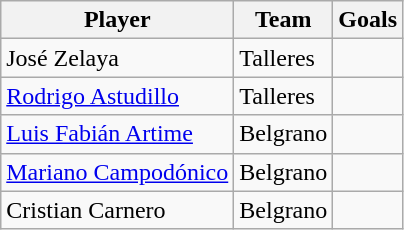<table class="wikitable sortable">
<tr>
<th>Player</th>
<th>Team</th>
<th>Goals</th>
</tr>
<tr>
<td> José Zelaya</td>
<td>Talleres</td>
<td></td>
</tr>
<tr>
<td> <a href='#'>Rodrigo Astudillo</a></td>
<td>Talleres</td>
<td></td>
</tr>
<tr>
<td> <a href='#'>Luis Fabián Artime</a></td>
<td>Belgrano</td>
<td></td>
</tr>
<tr>
<td> <a href='#'>Mariano Campodónico</a></td>
<td>Belgrano</td>
<td></td>
</tr>
<tr>
<td> Cristian Carnero</td>
<td>Belgrano</td>
<td></td>
</tr>
</table>
